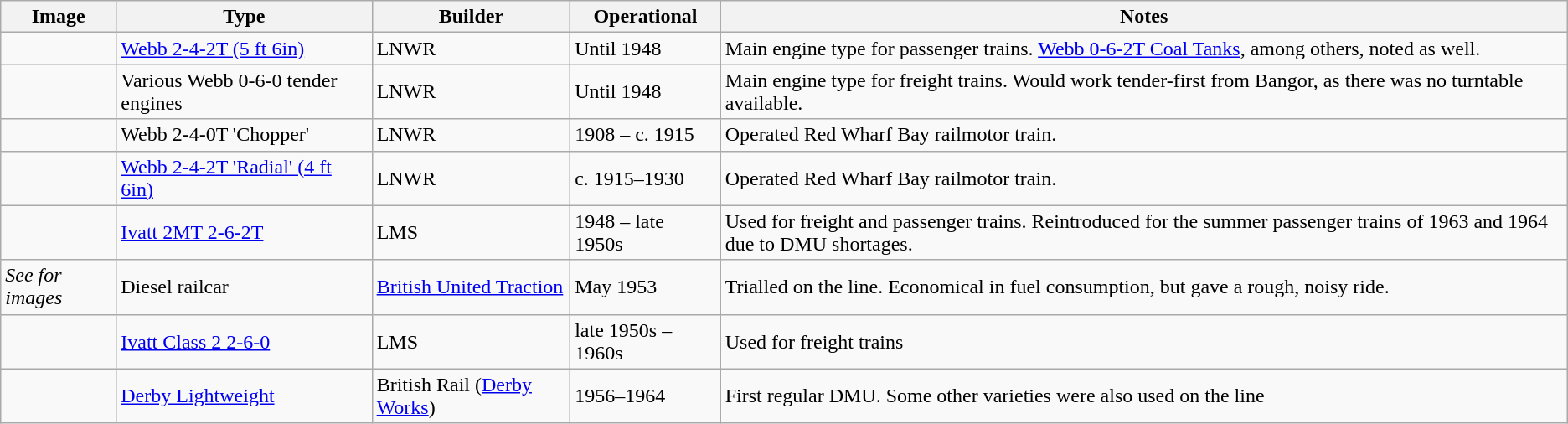<table class="wikitable">
<tr>
<th>Image</th>
<th>Type</th>
<th>Builder</th>
<th>Operational</th>
<th>Notes</th>
</tr>
<tr>
<td></td>
<td><a href='#'>Webb 2-4-2T (5 ft 6in)</a></td>
<td>LNWR</td>
<td>Until 1948</td>
<td>Main engine type for passenger trains. <a href='#'>Webb 0-6-2T Coal Tanks</a>, among others, noted as well.</td>
</tr>
<tr>
<td></td>
<td>Various Webb 0-6-0 tender engines</td>
<td>LNWR</td>
<td>Until 1948</td>
<td>Main engine type for freight trains. Would work tender-first from Bangor, as there was no turntable available.</td>
</tr>
<tr>
<td></td>
<td>Webb 2-4-0T 'Chopper'</td>
<td>LNWR</td>
<td>1908 – c. 1915</td>
<td>Operated Red Wharf Bay railmotor train.</td>
</tr>
<tr>
<td></td>
<td><a href='#'>Webb 2-4-2T 'Radial' (4 ft 6in)</a></td>
<td>LNWR</td>
<td>c. 1915–1930</td>
<td>Operated Red Wharf Bay railmotor train.</td>
</tr>
<tr>
<td></td>
<td><a href='#'>Ivatt 2MT 2-6-2T</a></td>
<td>LMS</td>
<td>1948 – late 1950s</td>
<td>Used for freight and passenger trains. Reintroduced for the summer passenger trains of 1963 and 1964 due to DMU shortages.</td>
</tr>
<tr>
<td><em>See  for images</em></td>
<td>Diesel railcar</td>
<td><a href='#'>British United Traction</a></td>
<td>May 1953</td>
<td>Trialled on the line. Economical in fuel consumption, but gave a rough, noisy ride.</td>
</tr>
<tr>
<td></td>
<td><a href='#'>Ivatt Class 2 2-6-0</a></td>
<td>LMS</td>
<td>late 1950s – 1960s</td>
<td>Used for freight trains</td>
</tr>
<tr>
<td></td>
<td><a href='#'>Derby Lightweight</a></td>
<td>British Rail (<a href='#'>Derby Works</a>)</td>
<td>1956–1964</td>
<td>First regular DMU. Some other varieties were also used on the line</td>
</tr>
</table>
